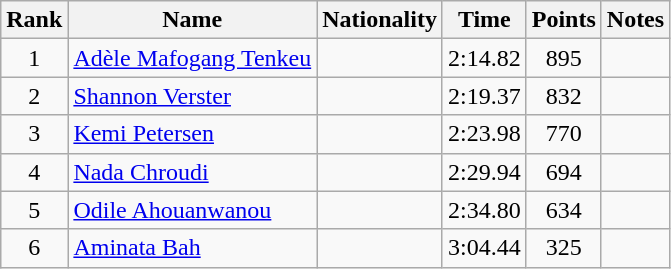<table class="wikitable sortable" style="text-align:center">
<tr>
<th>Rank</th>
<th>Name</th>
<th>Nationality</th>
<th>Time</th>
<th>Points</th>
<th>Notes</th>
</tr>
<tr>
<td>1</td>
<td align="left"><a href='#'>Adèle Mafogang Tenkeu</a></td>
<td align=left></td>
<td>2:14.82</td>
<td>895</td>
<td></td>
</tr>
<tr>
<td>2</td>
<td align="left"><a href='#'>Shannon Verster</a></td>
<td align=left></td>
<td>2:19.37</td>
<td>832</td>
<td></td>
</tr>
<tr>
<td>3</td>
<td align="left"><a href='#'>Kemi Petersen</a></td>
<td align=left></td>
<td>2:23.98</td>
<td>770</td>
<td></td>
</tr>
<tr>
<td>4</td>
<td align="left"><a href='#'>Nada Chroudi</a></td>
<td align=left></td>
<td>2:29.94</td>
<td>694</td>
<td></td>
</tr>
<tr>
<td>5</td>
<td align="left"><a href='#'>Odile Ahouanwanou</a></td>
<td align=left></td>
<td>2:34.80</td>
<td>634</td>
<td></td>
</tr>
<tr>
<td>6</td>
<td align="left"><a href='#'>Aminata Bah</a></td>
<td align=left></td>
<td>3:04.44</td>
<td>325</td>
<td></td>
</tr>
</table>
